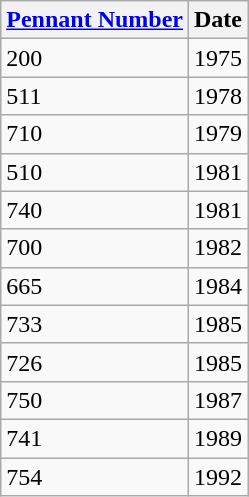<table class="wikitable" style="text-align:left">
<tr>
<th><a href='#'>Pennant Number</a></th>
<th>Date</th>
</tr>
<tr>
<td>200</td>
<td>1975</td>
</tr>
<tr>
<td>511</td>
<td>1978</td>
</tr>
<tr>
<td>710</td>
<td>1979</td>
</tr>
<tr>
<td>510</td>
<td>1981</td>
</tr>
<tr>
<td>740</td>
<td>1981</td>
</tr>
<tr>
<td>700</td>
<td>1982</td>
</tr>
<tr>
<td>665</td>
<td>1984</td>
</tr>
<tr>
<td>733</td>
<td>1985</td>
</tr>
<tr>
<td>726</td>
<td>1985</td>
</tr>
<tr>
<td>750</td>
<td>1987</td>
</tr>
<tr>
<td>741</td>
<td>1989</td>
</tr>
<tr>
<td>754</td>
<td>1992</td>
</tr>
</table>
